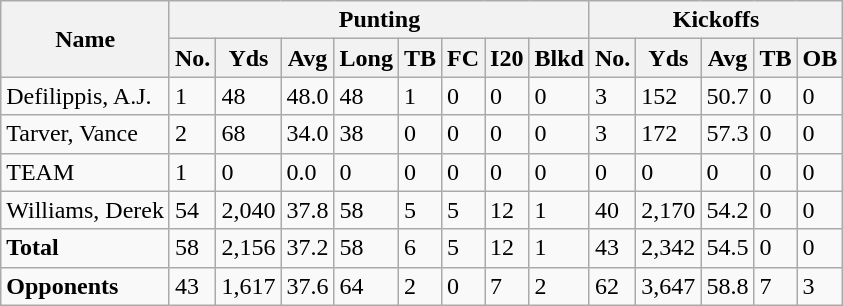<table class="wikitable" style="white-space:nowrap;">
<tr>
<th rowspan="2">Name</th>
<th colspan="8">Punting</th>
<th colspan="5">Kickoffs</th>
</tr>
<tr>
<th>No.</th>
<th>Yds</th>
<th>Avg</th>
<th>Long</th>
<th>TB</th>
<th>FC</th>
<th>I20</th>
<th>Blkd</th>
<th>No.</th>
<th>Yds</th>
<th>Avg</th>
<th>TB</th>
<th>OB</th>
</tr>
<tr>
<td>Defilippis, A.J.</td>
<td>1</td>
<td>48</td>
<td>48.0</td>
<td>48</td>
<td>1</td>
<td>0</td>
<td>0</td>
<td>0</td>
<td>3</td>
<td>152</td>
<td>50.7</td>
<td>0</td>
<td>0</td>
</tr>
<tr>
<td>Tarver, Vance</td>
<td>2</td>
<td>68</td>
<td>34.0</td>
<td>38</td>
<td>0</td>
<td>0</td>
<td>0</td>
<td>0</td>
<td>3</td>
<td>172</td>
<td>57.3</td>
<td>0</td>
<td>0</td>
</tr>
<tr>
<td>TEAM</td>
<td>1</td>
<td>0</td>
<td>0.0</td>
<td>0</td>
<td>0</td>
<td>0</td>
<td>0</td>
<td>0</td>
<td>0</td>
<td>0</td>
<td>0</td>
<td>0</td>
<td>0</td>
</tr>
<tr>
<td>Williams, Derek</td>
<td>54</td>
<td>2,040</td>
<td>37.8</td>
<td>58</td>
<td>5</td>
<td>5</td>
<td>12</td>
<td>1</td>
<td>40</td>
<td>2,170</td>
<td>54.2</td>
<td>0</td>
<td>0</td>
</tr>
<tr>
<td><strong>Total</strong></td>
<td>58</td>
<td>2,156</td>
<td>37.2</td>
<td>58</td>
<td>6</td>
<td>5</td>
<td>12</td>
<td>1</td>
<td>43</td>
<td>2,342</td>
<td>54.5</td>
<td>0</td>
<td>0</td>
</tr>
<tr>
<td><strong>Opponents</strong></td>
<td>43</td>
<td>1,617</td>
<td>37.6</td>
<td>64</td>
<td>2</td>
<td>0</td>
<td>7</td>
<td>2</td>
<td>62</td>
<td>3,647</td>
<td>58.8</td>
<td>7</td>
<td>3</td>
</tr>
</table>
